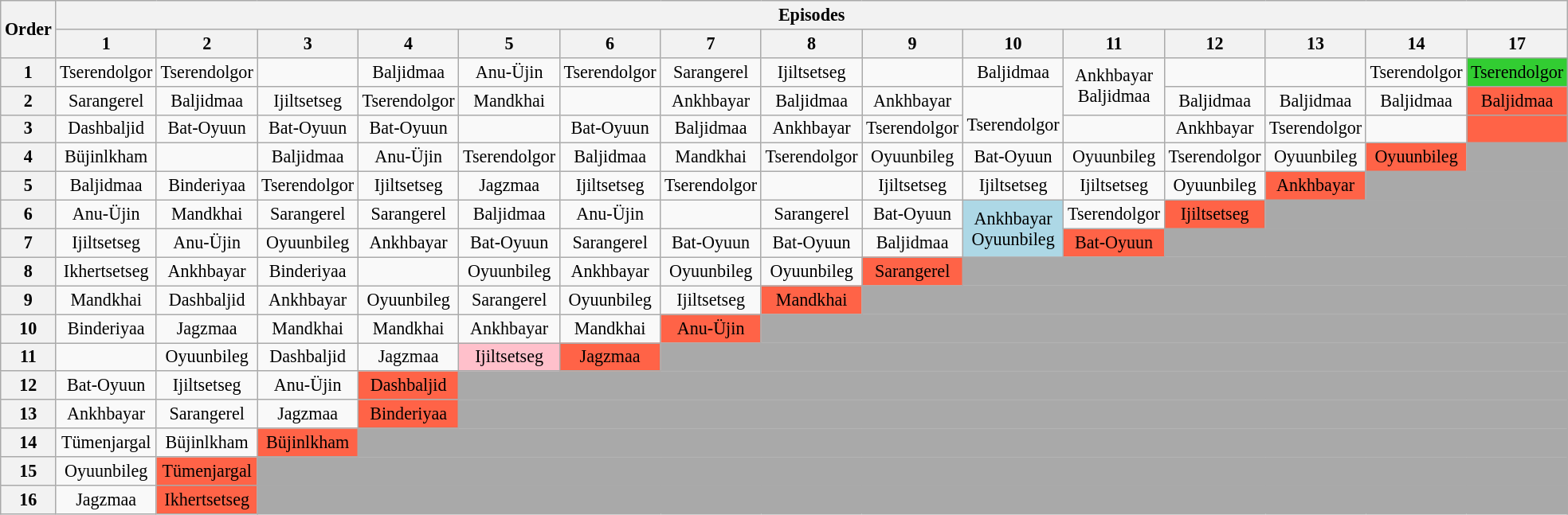<table class="wikitable" style="text-align:center; font-size:92%">
<tr>
<th rowspan=2>Order</th>
<th colspan=16>Episodes</th>
</tr>
<tr>
<th>1</th>
<th>2</th>
<th>3</th>
<th>4</th>
<th>5</th>
<th>6</th>
<th>7</th>
<th>8</th>
<th>9</th>
<th>10</th>
<th>11</th>
<th>12</th>
<th>13</th>
<th>14</th>
<th>17</th>
</tr>
<tr>
<th>1</th>
<td>Tserendolgor</td>
<td>Tserendolgor</td>
<td></td>
<td>Baljidmaa</td>
<td>Anu-Üjin</td>
<td>Tserendolgor</td>
<td>Sarangerel</td>
<td>Ijiltsetseg</td>
<td></td>
<td>Baljidmaa</td>
<td rowspan="2">Ankhbayar<br>Baljidmaa</td>
<td></td>
<td></td>
<td>Tserendolgor</td>
<td style=" background:limegreen;">Tserendolgor</td>
</tr>
<tr>
<th>2</th>
<td>Sarangerel</td>
<td>Baljidmaa</td>
<td>Ijiltsetseg</td>
<td>Tserendolgor</td>
<td>Mandkhai</td>
<td></td>
<td>Ankhbayar</td>
<td>Baljidmaa</td>
<td>Ankhbayar</td>
<td rowspan="2"><br>Tserendolgor</td>
<td>Baljidmaa</td>
<td>Baljidmaa</td>
<td>Baljidmaa</td>
<td style=" background:tomato;">Baljidmaa</td>
</tr>
<tr>
<th>3</th>
<td>Dashbaljid</td>
<td>Bat-Oyuun</td>
<td>Bat-Oyuun</td>
<td>Bat-Oyuun</td>
<td></td>
<td>Bat-Oyuun</td>
<td>Baljidmaa</td>
<td>Ankhbayar</td>
<td>Tserendolgor</td>
<td></td>
<td>Ankhbayar</td>
<td>Tserendolgor</td>
<td></td>
<td style=" background:tomato;"></td>
</tr>
<tr>
<th>4</th>
<td>Büjinlkham</td>
<td></td>
<td>Baljidmaa</td>
<td>Anu-Üjin</td>
<td>Tserendolgor</td>
<td>Baljidmaa</td>
<td>Mandkhai</td>
<td>Tserendolgor</td>
<td>Oyuunbileg</td>
<td>Bat-Oyuun</td>
<td>Oyuunbileg</td>
<td>Tserendolgor</td>
<td>Oyuunbileg</td>
<td style=" background:tomato;">Oyuunbileg</td>
<td colspan="150" style="background:darkgray;"></td>
</tr>
<tr>
<th>5</th>
<td>Baljidmaa</td>
<td>Binderiyaa</td>
<td>Tserendolgor</td>
<td>Ijiltsetseg</td>
<td>Jagzmaa</td>
<td>Ijiltsetseg</td>
<td>Tserendolgor</td>
<td></td>
<td>Ijiltsetseg</td>
<td>Ijiltsetseg</td>
<td>Ijiltsetseg</td>
<td>Oyuunbileg</td>
<td style=" background:tomato;">Ankhbayar</td>
<td colspan="150" style="background:darkgray;"></td>
</tr>
<tr>
<th>6</th>
<td>Anu-Üjin</td>
<td>Mandkhai</td>
<td>Sarangerel</td>
<td>Sarangerel</td>
<td>Baljidmaa</td>
<td>Anu-Üjin</td>
<td></td>
<td>Sarangerel</td>
<td>Bat-Oyuun</td>
<td rowspan="2" style=" background:lightblue;">Ankhbayar<br>Oyuunbileg</td>
<td>Tserendolgor</td>
<td style=" background:tomato;">Ijiltsetseg</td>
<td colspan="150" style="background:darkgray;"></td>
</tr>
<tr>
<th>7</th>
<td>Ijiltsetseg</td>
<td>Anu-Üjin</td>
<td>Oyuunbileg</td>
<td>Ankhbayar</td>
<td>Bat-Oyuun</td>
<td>Sarangerel</td>
<td>Bat-Oyuun</td>
<td>Bat-Oyuun</td>
<td>Baljidmaa</td>
<td style=" background:tomato;">Bat-Oyuun</td>
<td colspan="150" style="background:darkgray;"></td>
</tr>
<tr>
<th>8</th>
<td>Ikhertsetseg</td>
<td>Ankhbayar</td>
<td>Binderiyaa</td>
<td></td>
<td>Oyuunbileg</td>
<td>Ankhbayar</td>
<td>Oyuunbileg</td>
<td>Oyuunbileg</td>
<td style=" background:tomato;">Sarangerel</td>
<td colspan="150" style="background:darkgray;"></td>
</tr>
<tr>
<th>9</th>
<td>Mandkhai</td>
<td>Dashbaljid</td>
<td>Ankhbayar</td>
<td>Oyuunbileg</td>
<td>Sarangerel</td>
<td>Oyuunbileg</td>
<td>Ijiltsetseg</td>
<td style=" background:tomato;">Mandkhai</td>
<td colspan="510" style="background:darkgray;"></td>
</tr>
<tr>
<th>10</th>
<td>Binderiyaa</td>
<td>Jagzmaa</td>
<td>Mandkhai</td>
<td>Mandkhai</td>
<td>Ankhbayar</td>
<td>Mandkhai</td>
<td style=" background:tomato;">Anu-Üjin</td>
<td colspan="150" style="background:darkgray;"></td>
</tr>
<tr>
<th>11</th>
<td></td>
<td>Oyuunbileg</td>
<td>Dashbaljid</td>
<td>Jagzmaa</td>
<td style=" background:pink;">Ijiltsetseg</td>
<td style=" background:tomato;">Jagzmaa</td>
<td colspan="150" style="background:darkgray;"></td>
</tr>
<tr>
<th>12</th>
<td>Bat-Oyuun</td>
<td>Ijiltsetseg</td>
<td>Anu-Üjin</td>
<td style=" background:tomato;">Dashbaljid</td>
<td colspan="150" style="background:darkgray;"></td>
</tr>
<tr>
<th>13</th>
<td>Ankhbayar</td>
<td>Sarangerel</td>
<td>Jagzmaa</td>
<td style=" background:tomato;">Binderiyaa</td>
<td colspan="105" style="background:darkgray;"></td>
</tr>
<tr>
<th>14</th>
<td>Tümenjargal</td>
<td>Büjinlkham</td>
<td style=" background:tomato;">Büjinlkham</td>
<td colspan="105" style="background:darkgray;"></td>
</tr>
<tr>
<th>15</th>
<td>Oyuunbileg</td>
<td style=" background:tomato;">Tümenjargal</td>
<td colspan="105" style="background:darkgray;"></td>
</tr>
<tr>
<th>16</th>
<td>Jagzmaa</td>
<td style=" background:tomato;">Ikhertsetseg</td>
<td colspan="105" style="background:darkgray;"></td>
</tr>
</table>
